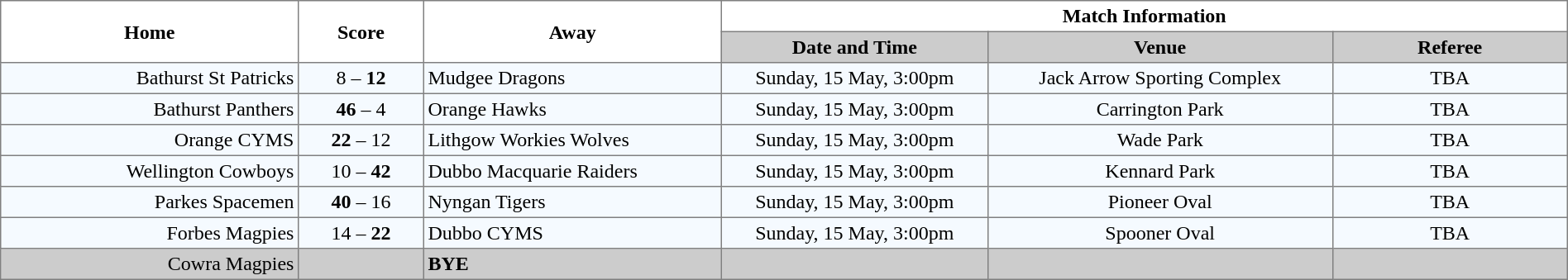<table border="1" cellpadding="3" cellspacing="0" width="100%" style="border-collapse:collapse;  text-align:center;">
<tr>
<th rowspan="2" width="19%">Home</th>
<th rowspan="2" width="8%">Score</th>
<th rowspan="2" width="19%">Away</th>
<th colspan="3">Match Information</th>
</tr>
<tr style="background:#CCCCCC">
<th width="17%">Date and Time</th>
<th width="22%">Venue</th>
<th width="50%">Referee</th>
</tr>
<tr style="text-align:center; background:#f5faff;">
<td align="right">Bathurst St Patricks </td>
<td>8 – <strong>12</strong></td>
<td align="left"> Mudgee Dragons</td>
<td>Sunday, 15 May, 3:00pm</td>
<td>Jack Arrow Sporting Complex</td>
<td>TBA</td>
</tr>
<tr style="text-align:center; background:#f5faff;">
<td align="right">Bathurst Panthers </td>
<td><strong>46</strong> – 4</td>
<td align="left"> Orange Hawks</td>
<td>Sunday, 15 May, 3:00pm</td>
<td>Carrington Park</td>
<td>TBA</td>
</tr>
<tr style="text-align:center; background:#f5faff;">
<td align="right">Orange CYMS </td>
<td><strong>22</strong> – 12</td>
<td align="left"> Lithgow Workies Wolves</td>
<td>Sunday, 15 May, 3:00pm</td>
<td>Wade Park</td>
<td>TBA</td>
</tr>
<tr style="text-align:center; background:#f5faff;">
<td align="right">Wellington Cowboys </td>
<td>10 – <strong>42</strong></td>
<td align="left"> Dubbo Macquarie Raiders</td>
<td>Sunday, 15 May, 3:00pm</td>
<td>Kennard Park</td>
<td>TBA</td>
</tr>
<tr style="text-align:center; background:#f5faff;">
<td align="right">Parkes Spacemen </td>
<td><strong>40</strong> – 16</td>
<td align="left"> Nyngan Tigers</td>
<td>Sunday, 15 May, 3:00pm</td>
<td>Pioneer Oval</td>
<td>TBA</td>
</tr>
<tr style="text-align:center; background:#f5faff;">
<td align="right">Forbes Magpies </td>
<td>14 – <strong>22</strong></td>
<td align="left"> Dubbo CYMS</td>
<td>Sunday, 15 May, 3:00pm</td>
<td>Spooner Oval</td>
<td>TBA</td>
</tr>
<tr style="text-align:center; background:#CCCCCC;">
<td align="right">Cowra Magpies </td>
<td></td>
<td align="left"><strong>BYE</strong></td>
<td></td>
<td></td>
<td></td>
</tr>
</table>
